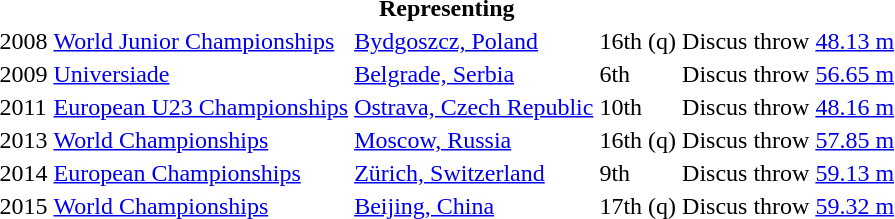<table>
<tr>
<th colspan="6">Representing </th>
</tr>
<tr>
<td>2008</td>
<td><a href='#'>World Junior Championships</a></td>
<td><a href='#'>Bydgoszcz, Poland</a></td>
<td>16th (q)</td>
<td>Discus throw</td>
<td><a href='#'>48.13 m</a></td>
</tr>
<tr>
<td>2009</td>
<td><a href='#'>Universiade</a></td>
<td><a href='#'>Belgrade, Serbia</a></td>
<td>6th</td>
<td>Discus throw</td>
<td><a href='#'>56.65 m</a></td>
</tr>
<tr>
<td>2011</td>
<td><a href='#'>European U23 Championships</a></td>
<td><a href='#'>Ostrava, Czech Republic</a></td>
<td>10th</td>
<td>Discus throw</td>
<td><a href='#'>48.16 m</a></td>
</tr>
<tr>
<td>2013</td>
<td><a href='#'>World Championships</a></td>
<td><a href='#'>Moscow, Russia</a></td>
<td>16th (q)</td>
<td>Discus throw</td>
<td><a href='#'>57.85 m</a></td>
</tr>
<tr>
<td>2014</td>
<td><a href='#'>European Championships</a></td>
<td><a href='#'>Zürich, Switzerland</a></td>
<td>9th</td>
<td>Discus throw</td>
<td><a href='#'>59.13 m</a></td>
</tr>
<tr>
<td>2015</td>
<td><a href='#'>World Championships</a></td>
<td><a href='#'>Beijing, China</a></td>
<td>17th (q)</td>
<td>Discus throw</td>
<td><a href='#'>59.32 m</a></td>
</tr>
</table>
